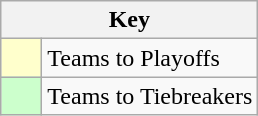<table class="wikitable" style="text-align: center;">
<tr>
<th colspan=2>Key</th>
</tr>
<tr>
<td style="background:#ffffcc; width:20px;"></td>
<td align=left>Teams to Playoffs</td>
</tr>
<tr>
<td style="background:#ccffcc; width:20px;"></td>
<td align=left>Teams to Tiebreakers</td>
</tr>
</table>
